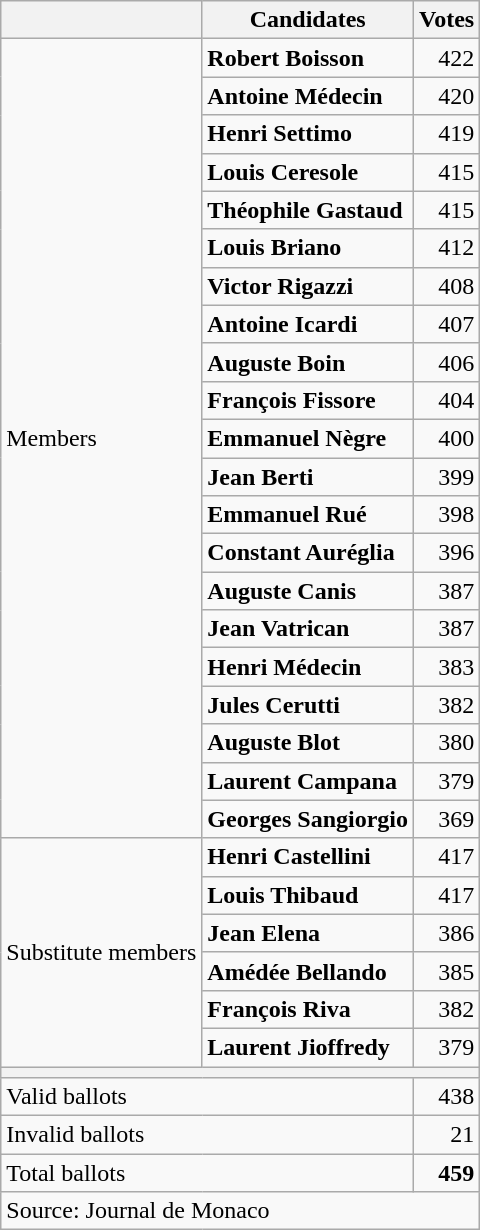<table class="wikitable" style="text-align:right">
<tr>
<th></th>
<th>Candidates</th>
<th>Votes</th>
</tr>
<tr>
<td rowspan=21 align=left>Members</td>
<td align=left><strong>Robert Boisson</strong></td>
<td>422</td>
</tr>
<tr>
<td align=left><strong>Antoine Médecin</strong></td>
<td>420</td>
</tr>
<tr>
<td align=left><strong>Henri Settimo</strong></td>
<td>419</td>
</tr>
<tr>
<td align=left><strong>Louis Ceresole</strong></td>
<td>415</td>
</tr>
<tr>
<td align=left><strong>Théophile Gastaud</strong></td>
<td>415</td>
</tr>
<tr>
<td align=left><strong>Louis Briano</strong></td>
<td>412</td>
</tr>
<tr>
<td align=left><strong>Victor Rigazzi</strong></td>
<td>408</td>
</tr>
<tr>
<td align=left><strong>Antoine Icardi</strong></td>
<td>407</td>
</tr>
<tr>
<td align=left><strong>Auguste Boin</strong></td>
<td>406</td>
</tr>
<tr>
<td align=left><strong>François Fissore</strong></td>
<td>404</td>
</tr>
<tr>
<td align=left><strong>Emmanuel Nègre</strong></td>
<td>400</td>
</tr>
<tr>
<td align=left><strong>Jean Berti</strong></td>
<td>399</td>
</tr>
<tr>
<td align=left><strong>Emmanuel Rué</strong></td>
<td>398</td>
</tr>
<tr>
<td align=left><strong>Constant Auréglia</strong></td>
<td>396</td>
</tr>
<tr>
<td align=left><strong>Auguste Canis</strong></td>
<td>387</td>
</tr>
<tr>
<td align=left><strong>Jean Vatrican</strong></td>
<td>387</td>
</tr>
<tr>
<td align=left><strong>Henri Médecin</strong></td>
<td>383</td>
</tr>
<tr>
<td align=left><strong>Jules Cerutti</strong></td>
<td>382</td>
</tr>
<tr>
<td align=left><strong>Auguste Blot</strong></td>
<td>380</td>
</tr>
<tr>
<td align=left><strong>Laurent Campana</strong></td>
<td>379</td>
</tr>
<tr>
<td align=left><strong>Georges Sangiorgio</strong></td>
<td>369</td>
</tr>
<tr>
<td rowspan=6 align=left>Substitute members</td>
<td align=left><strong>Henri Castellini</strong></td>
<td>417</td>
</tr>
<tr>
<td align=left><strong>Louis Thibaud</strong></td>
<td>417</td>
</tr>
<tr>
<td align=left><strong>Jean Elena</strong></td>
<td>386</td>
</tr>
<tr>
<td align=left><strong>Amédée Bellando</strong></td>
<td>385</td>
</tr>
<tr>
<td align=left><strong>François Riva</strong></td>
<td>382</td>
</tr>
<tr>
<td align=left><strong>Laurent Jioffredy</strong></td>
<td>379</td>
</tr>
<tr>
<th colspan=3></th>
</tr>
<tr>
<td colspan=2 align=left>Valid ballots</td>
<td>438</td>
</tr>
<tr>
<td colspan=2 align=left>Invalid ballots</td>
<td>21</td>
</tr>
<tr>
<td colspan=2 align=left>Total ballots</td>
<td><strong>459</strong></td>
</tr>
<tr>
<td colspan=3 align=left>Source: Journal de Monaco</td>
</tr>
</table>
